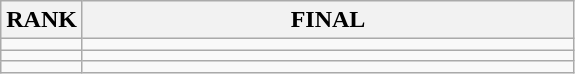<table class="wikitable">
<tr>
<th>RANK</th>
<th style="width: 20em">FINAL</th>
</tr>
<tr>
<td align="center"></td>
<td></td>
</tr>
<tr>
<td align="center"></td>
<td></td>
</tr>
<tr>
<td align="center"></td>
<td></td>
</tr>
</table>
